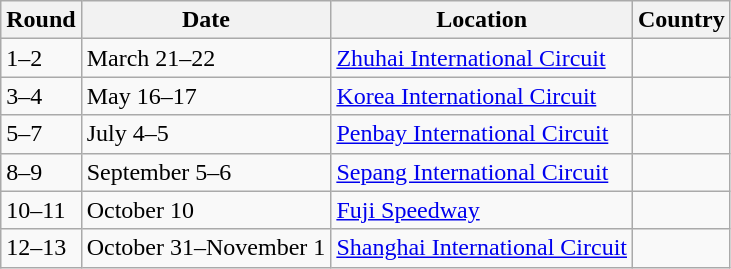<table class="wikitable">
<tr>
<th>Round</th>
<th>Date</th>
<th>Location</th>
<th>Country</th>
</tr>
<tr>
<td>1–2</td>
<td>March 21–22</td>
<td><a href='#'>Zhuhai International Circuit</a></td>
<td></td>
</tr>
<tr>
<td>3–4</td>
<td>May 16–17</td>
<td><a href='#'>Korea International Circuit</a></td>
<td></td>
</tr>
<tr>
<td>5–7</td>
<td>July 4–5</td>
<td><a href='#'>Penbay International Circuit</a></td>
<td></td>
</tr>
<tr>
<td>8–9</td>
<td>September 5–6</td>
<td><a href='#'>Sepang International Circuit</a></td>
<td></td>
</tr>
<tr>
<td>10–11</td>
<td>October 10</td>
<td><a href='#'>Fuji Speedway</a></td>
<td></td>
</tr>
<tr>
<td>12–13</td>
<td>October 31–November 1</td>
<td><a href='#'>Shanghai International Circuit</a></td>
<td></td>
</tr>
</table>
